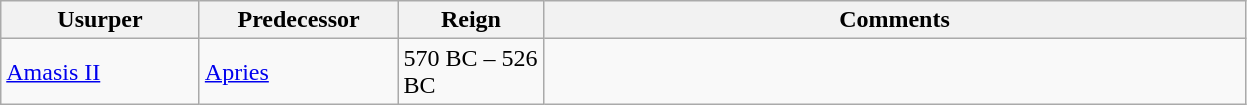<table class="wikitable" number 3>
<tr>
<th width="125">Usurper</th>
<th width="125">Predecessor</th>
<th width="90">Reign</th>
<th width="460">Comments</th>
</tr>
<tr>
<td><a href='#'>Amasis II</a></td>
<td><a href='#'>Apries</a></td>
<td>570 BC – 526 BC</td>
<td></td>
</tr>
</table>
